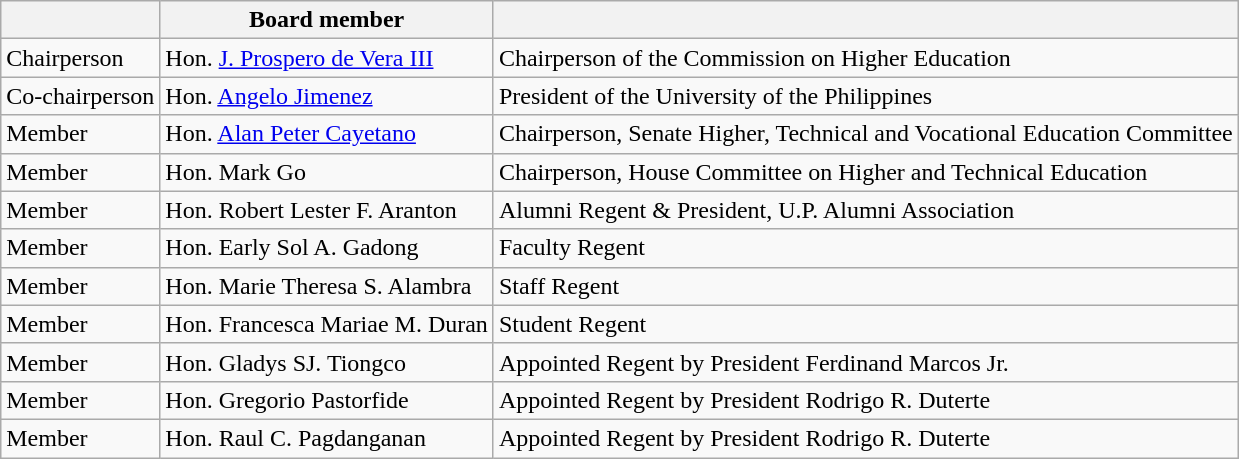<table class="wikitable">
<tr>
<th></th>
<th>Board member</th>
<th></th>
</tr>
<tr>
<td>Chairperson</td>
<td>Hon. <a href='#'>J. Prospero de Vera III</a></td>
<td>Chairperson of the Commission on Higher Education</td>
</tr>
<tr>
<td>Co-chairperson</td>
<td>Hon. <a href='#'>Angelo Jimenez</a></td>
<td>President of the University of the Philippines</td>
</tr>
<tr>
<td>Member</td>
<td>Hon. <a href='#'>Alan Peter Cayetano</a></td>
<td>Chairperson, Senate Higher, Technical and Vocational Education Committee</td>
</tr>
<tr>
<td>Member</td>
<td>Hon. Mark Go</td>
<td>Chairperson, House Committee on Higher and Technical Education</td>
</tr>
<tr>
<td>Member</td>
<td>Hon. Robert Lester F. Aranton</td>
<td>Alumni Regent & President, U.P. Alumni Association</td>
</tr>
<tr>
<td>Member</td>
<td>Hon. Early Sol A. Gadong</td>
<td>Faculty Regent</td>
</tr>
<tr>
<td>Member</td>
<td>Hon. Marie Theresa S. Alambra</td>
<td>Staff Regent</td>
</tr>
<tr>
<td>Member</td>
<td>Hon. Francesca Mariae M. Duran</td>
<td>Student Regent</td>
</tr>
<tr>
<td>Member</td>
<td>Hon. Gladys SJ. Tiongco</td>
<td>Appointed Regent by President Ferdinand Marcos Jr.</td>
</tr>
<tr>
<td>Member</td>
<td>Hon. Gregorio Pastorfide</td>
<td>Appointed Regent by President Rodrigo R. Duterte</td>
</tr>
<tr>
<td>Member</td>
<td>Hon. Raul C. Pagdanganan</td>
<td>Appointed Regent by President Rodrigo R. Duterte</td>
</tr>
</table>
